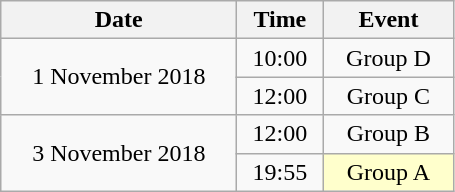<table class = "wikitable" style="text-align:center;">
<tr>
<th width=150>Date</th>
<th width=50>Time</th>
<th width=80>Event</th>
</tr>
<tr>
<td rowspan=2>1 November 2018</td>
<td>10:00</td>
<td>Group D</td>
</tr>
<tr>
<td>12:00</td>
<td>Group C</td>
</tr>
<tr>
<td rowspan=2>3 November 2018</td>
<td>12:00</td>
<td>Group B</td>
</tr>
<tr>
<td>19:55</td>
<td bgcolor=ffffcc>Group A</td>
</tr>
</table>
